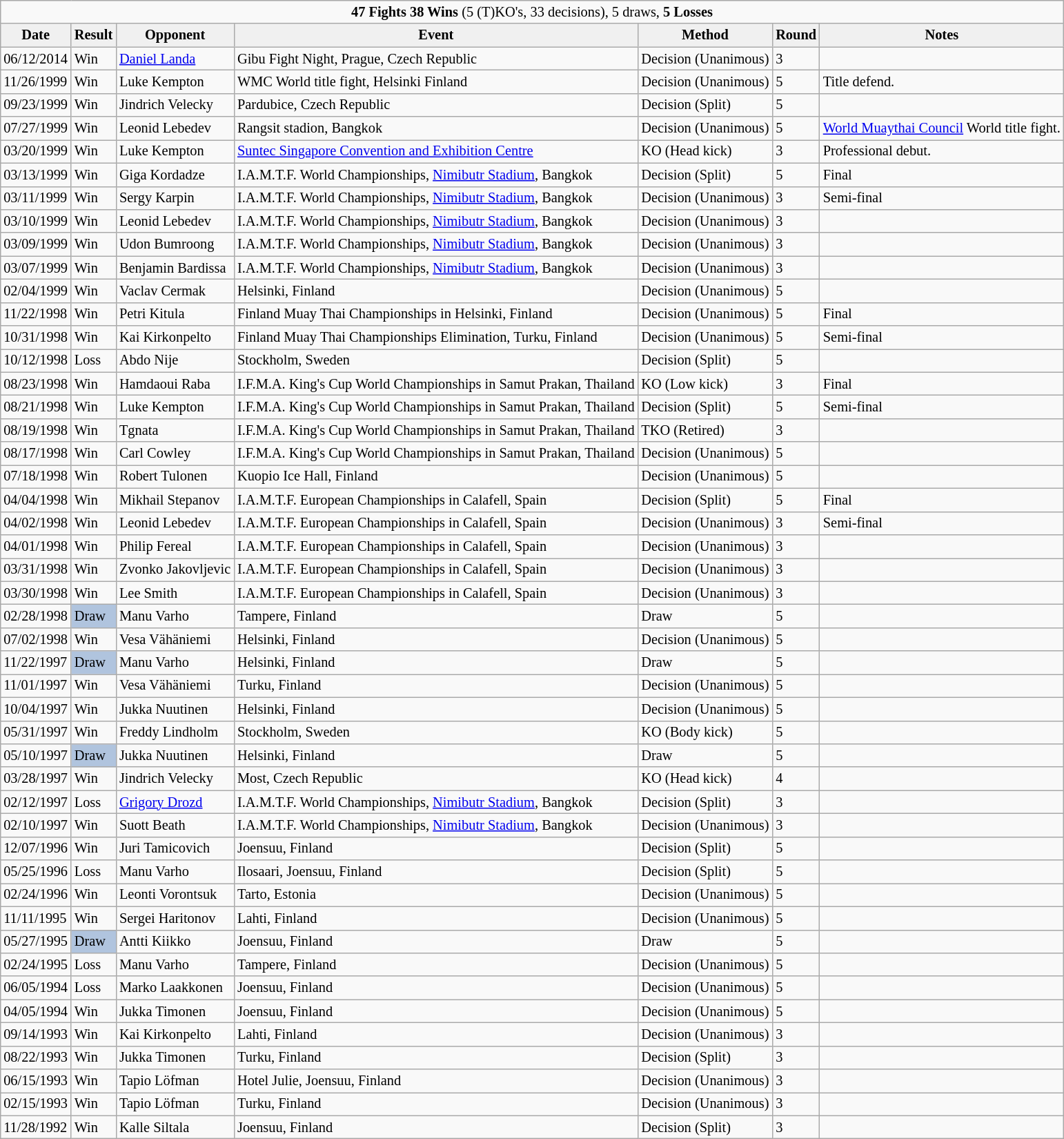<table class="wikitable" style="margin:0.5em auto; font-size:85%">
<tr>
<td style="text-align: center" colspan=8><strong>47 Fights</strong> <strong>38 Wins</strong> (5 (T)KO's, 33 decisions), 5 draws, <strong>5 Losses</strong></td>
</tr>
<tr>
<td align="center" style="border-style: none none solid solid; background: #f0f0f0"><strong>Date</strong></td>
<td align="center" style="border-style: none none solid solid; background: #f0f0f0"><strong>Result</strong></td>
<td align="center" style="border-style: none none solid solid; background: #f0f0f0"><strong>Opponent</strong></td>
<td align="center" style="border-style: none none solid solid; background: #f0f0f0"><strong>Event</strong></td>
<td align="center" style="border-style: none none solid solid; background: #f0f0f0"><strong>Method</strong></td>
<td align="center" style="border-style: none none solid solid; background: #f0f0f0"><strong>Round</strong></td>
<td align="center" style="border-style: none none solid solid; background: #f0f0f0"><strong>Notes</strong></td>
</tr>
<tr>
<td>06/12/2014</td>
<td> Win</td>
<td> <a href='#'>Daniel Landa</a></td>
<td>Gibu Fight Night, Prague, Czech Republic</td>
<td>Decision (Unanimous)</td>
<td>3</td>
<td></td>
</tr>
<tr>
<td>11/26/1999</td>
<td> Win</td>
<td> Luke Kempton</td>
<td>WMC World title fight, Helsinki Finland</td>
<td>Decision (Unanimous)</td>
<td>5</td>
<td>Title defend.</td>
</tr>
<tr>
<td>09/23/1999</td>
<td> Win</td>
<td> Jindrich Velecky</td>
<td>Pardubice, Czech Republic</td>
<td>Decision (Split)</td>
<td>5</td>
<td></td>
</tr>
<tr>
<td>07/27/1999</td>
<td> Win</td>
<td> Leonid Lebedev</td>
<td>Rangsit stadion, Bangkok</td>
<td>Decision (Unanimous)</td>
<td>5</td>
<td><a href='#'>World Muaythai Council</a> World title fight.</td>
</tr>
<tr>
<td>03/20/1999</td>
<td> Win</td>
<td> Luke Kempton</td>
<td><a href='#'>Suntec Singapore Convention and Exhibition Centre</a></td>
<td>KO (Head kick)</td>
<td>3</td>
<td>Professional debut.</td>
</tr>
<tr>
<td>03/13/1999</td>
<td> Win</td>
<td> Giga Kordadze</td>
<td>I.A.M.T.F. World Championships, <a href='#'>Nimibutr Stadium</a>, Bangkok</td>
<td>Decision (Split)</td>
<td>5</td>
<td>Final</td>
</tr>
<tr>
<td>03/11/1999</td>
<td> Win</td>
<td> Sergy Karpin</td>
<td>I.A.M.T.F. World Championships, <a href='#'>Nimibutr Stadium</a>, Bangkok</td>
<td>Decision (Unanimous)</td>
<td>3</td>
<td>Semi-final</td>
</tr>
<tr>
<td>03/10/1999</td>
<td> Win</td>
<td> Leonid Lebedev</td>
<td>I.A.M.T.F. World Championships, <a href='#'>Nimibutr Stadium</a>, Bangkok</td>
<td>Decision (Unanimous)</td>
<td>3</td>
<td></td>
</tr>
<tr>
<td>03/09/1999</td>
<td> Win</td>
<td> Udon Bumroong</td>
<td>I.A.M.T.F. World Championships, <a href='#'>Nimibutr Stadium</a>, Bangkok</td>
<td>Decision (Unanimous)</td>
<td>3</td>
<td></td>
</tr>
<tr>
<td>03/07/1999</td>
<td> Win</td>
<td> Benjamin Bardissa</td>
<td>I.A.M.T.F. World Championships, <a href='#'>Nimibutr Stadium</a>, Bangkok</td>
<td>Decision (Unanimous)</td>
<td>3</td>
<td></td>
</tr>
<tr>
<td>02/04/1999</td>
<td> Win</td>
<td> Vaclav Cermak</td>
<td>Helsinki, Finland</td>
<td>Decision (Unanimous)</td>
<td>5</td>
<td></td>
</tr>
<tr>
<td>11/22/1998</td>
<td> Win</td>
<td> Petri Kitula</td>
<td>Finland Muay Thai Championships in Helsinki, Finland</td>
<td>Decision (Unanimous)</td>
<td>5</td>
<td>Final</td>
</tr>
<tr>
<td>10/31/1998</td>
<td> Win</td>
<td> Kai Kirkonpelto</td>
<td>Finland Muay Thai Championships Elimination, Turku, Finland</td>
<td>Decision (Unanimous)</td>
<td>5</td>
<td>Semi-final</td>
</tr>
<tr>
<td>10/12/1998</td>
<td> Loss</td>
<td> Abdo Nije</td>
<td>Stockholm, Sweden</td>
<td>Decision (Split)</td>
<td>5</td>
<td></td>
</tr>
<tr>
<td>08/23/1998</td>
<td> Win</td>
<td> Hamdaoui Raba</td>
<td>I.F.M.A. King's Cup World Championships in Samut Prakan, Thailand</td>
<td>KO (Low kick)</td>
<td>3</td>
<td>Final</td>
</tr>
<tr>
<td>08/21/1998</td>
<td> Win</td>
<td> Luke Kempton</td>
<td>I.F.M.A. King's Cup World Championships in Samut Prakan, Thailand</td>
<td>Decision (Split)</td>
<td>5</td>
<td>Semi-final</td>
</tr>
<tr>
<td>08/19/1998</td>
<td> Win</td>
<td> Tgnata</td>
<td>I.F.M.A. King's Cup World Championships in Samut Prakan, Thailand</td>
<td>TKO (Retired)</td>
<td>3</td>
<td></td>
</tr>
<tr>
<td>08/17/1998</td>
<td> Win</td>
<td> Carl Cowley</td>
<td>I.F.M.A. King's Cup World Championships in Samut Prakan, Thailand</td>
<td>Decision (Unanimous)</td>
<td>5</td>
<td></td>
</tr>
<tr>
<td>07/18/1998</td>
<td> Win</td>
<td> Robert Tulonen</td>
<td>Kuopio Ice Hall, Finland</td>
<td>Decision (Unanimous)</td>
<td>5</td>
<td></td>
</tr>
<tr>
<td>04/04/1998</td>
<td> Win</td>
<td> Mikhail Stepanov</td>
<td>I.A.M.T.F. European Championships in Calafell, Spain</td>
<td>Decision (Split)</td>
<td>5</td>
<td>Final</td>
</tr>
<tr>
<td>04/02/1998</td>
<td> Win</td>
<td> Leonid Lebedev</td>
<td>I.A.M.T.F. European Championships in Calafell, Spain</td>
<td>Decision (Unanimous)</td>
<td>3</td>
<td>Semi-final</td>
</tr>
<tr>
<td>04/01/1998</td>
<td> Win</td>
<td> Philip Fereal</td>
<td>I.A.M.T.F. European Championships in Calafell, Spain</td>
<td>Decision (Unanimous)</td>
<td>3</td>
<td></td>
</tr>
<tr>
<td>03/31/1998</td>
<td> Win</td>
<td> Zvonko Jakovljevic</td>
<td>I.A.M.T.F. European Championships in Calafell, Spain</td>
<td>Decision (Unanimous)</td>
<td>3</td>
<td></td>
</tr>
<tr>
<td>03/30/1998</td>
<td> Win</td>
<td> Lee Smith</td>
<td>I.A.M.T.F. European Championships in Calafell, Spain</td>
<td>Decision (Unanimous)</td>
<td>3</td>
<td></td>
</tr>
<tr>
<td>02/28/1998</td>
<td style="background: #B0C4DE">Draw</td>
<td> Manu Varho</td>
<td>Tampere, Finland</td>
<td>Draw</td>
<td>5</td>
<td></td>
</tr>
<tr>
<td>07/02/1998</td>
<td> Win</td>
<td> Vesa Vähäniemi</td>
<td>Helsinki, Finland</td>
<td>Decision (Unanimous)</td>
<td>5</td>
<td></td>
</tr>
<tr>
<td>11/22/1997</td>
<td style="background: #B0C4DE">Draw</td>
<td> Manu Varho</td>
<td>Helsinki, Finland</td>
<td>Draw</td>
<td>5</td>
<td></td>
</tr>
<tr>
<td>11/01/1997</td>
<td> Win</td>
<td> Vesa Vähäniemi</td>
<td>Turku, Finland</td>
<td>Decision (Unanimous)</td>
<td>5</td>
<td></td>
</tr>
<tr>
<td>10/04/1997</td>
<td> Win</td>
<td> Jukka Nuutinen</td>
<td>Helsinki, Finland</td>
<td>Decision (Unanimous)</td>
<td>5</td>
<td></td>
</tr>
<tr>
<td>05/31/1997</td>
<td> Win</td>
<td> Freddy Lindholm</td>
<td>Stockholm, Sweden</td>
<td>KO (Body kick)</td>
<td>5</td>
<td></td>
</tr>
<tr>
<td>05/10/1997</td>
<td style="background: #B0C4DE">Draw</td>
<td> Jukka Nuutinen</td>
<td>Helsinki, Finland</td>
<td>Draw</td>
<td>5</td>
<td></td>
</tr>
<tr>
<td>03/28/1997</td>
<td> Win</td>
<td> Jindrich Velecky</td>
<td>Most, Czech Republic</td>
<td>KO (Head kick)</td>
<td>4</td>
<td></td>
</tr>
<tr>
<td>02/12/1997</td>
<td> Loss</td>
<td> <a href='#'>Grigory Drozd</a></td>
<td>I.A.M.T.F. World Championships, <a href='#'>Nimibutr Stadium</a>, Bangkok</td>
<td>Decision (Split)</td>
<td>3</td>
<td></td>
</tr>
<tr>
<td>02/10/1997</td>
<td> Win</td>
<td> Suott Beath</td>
<td>I.A.M.T.F. World Championships, <a href='#'>Nimibutr Stadium</a>, Bangkok</td>
<td>Decision (Unanimous)</td>
<td>3</td>
<td></td>
</tr>
<tr>
<td>12/07/1996</td>
<td> Win</td>
<td> Juri Tamicovich</td>
<td>Joensuu, Finland</td>
<td>Decision (Split)</td>
<td>5</td>
<td></td>
</tr>
<tr>
<td>05/25/1996</td>
<td> Loss</td>
<td> Manu Varho</td>
<td>Ilosaari, Joensuu, Finland</td>
<td>Decision (Split)</td>
<td>5</td>
<td></td>
</tr>
<tr>
<td>02/24/1996</td>
<td> Win</td>
<td> Leonti Vorontsuk</td>
<td>Tarto, Estonia</td>
<td>Decision (Unanimous)</td>
<td>5</td>
<td></td>
</tr>
<tr>
<td>11/11/1995</td>
<td> Win</td>
<td> Sergei Haritonov</td>
<td>Lahti, Finland</td>
<td>Decision (Unanimous)</td>
<td>5</td>
<td></td>
</tr>
<tr>
<td>05/27/1995</td>
<td style="background: #B0C4DE">Draw</td>
<td> Antti Kiikko</td>
<td>Joensuu, Finland</td>
<td>Draw</td>
<td>5</td>
<td></td>
</tr>
<tr>
<td>02/24/1995</td>
<td> Loss</td>
<td> Manu Varho</td>
<td>Tampere, Finland</td>
<td>Decision (Unanimous)</td>
<td>5</td>
<td></td>
</tr>
<tr>
<td>06/05/1994</td>
<td> Loss</td>
<td> Marko Laakkonen</td>
<td>Joensuu, Finland</td>
<td>Decision (Unanimous)</td>
<td>5</td>
<td></td>
</tr>
<tr>
<td>04/05/1994</td>
<td> Win</td>
<td> Jukka Timonen</td>
<td>Joensuu, Finland</td>
<td>Decision (Unanimous)</td>
<td>5</td>
<td></td>
</tr>
<tr>
<td>09/14/1993</td>
<td> Win</td>
<td> Kai Kirkonpelto</td>
<td>Lahti, Finland</td>
<td>Decision (Unanimous)</td>
<td>3</td>
<td></td>
</tr>
<tr>
<td>08/22/1993</td>
<td> Win</td>
<td> Jukka Timonen</td>
<td>Turku, Finland</td>
<td>Decision (Split)</td>
<td>3</td>
<td></td>
</tr>
<tr>
<td>06/15/1993</td>
<td> Win</td>
<td> Tapio Löfman</td>
<td>Hotel Julie, Joensuu, Finland</td>
<td>Decision (Unanimous)</td>
<td>3</td>
<td></td>
</tr>
<tr>
<td>02/15/1993</td>
<td> Win</td>
<td> Tapio Löfman</td>
<td>Turku, Finland</td>
<td>Decision (Unanimous)</td>
<td>3</td>
<td></td>
</tr>
<tr>
<td>11/28/1992</td>
<td> Win</td>
<td> Kalle Siltala</td>
<td>Joensuu, Finland</td>
<td>Decision (Split)</td>
<td>3</td>
<td></td>
</tr>
</table>
